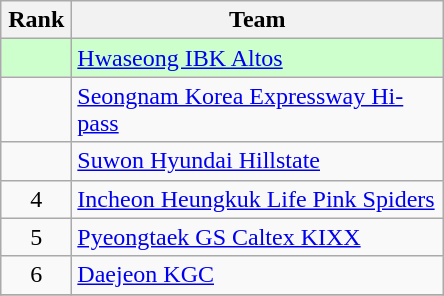<table class="wikitable" style="text-align: center;">
<tr>
<th width=40>Rank</th>
<th width=240>Team</th>
</tr>
<tr bgcolor=#ccffcc>
<td></td>
<td align=left><a href='#'>Hwaseong IBK Altos</a></td>
</tr>
<tr>
<td></td>
<td align=left><a href='#'>Seongnam Korea Expressway Hi-pass</a></td>
</tr>
<tr>
<td></td>
<td align=left><a href='#'>Suwon Hyundai Hillstate</a></td>
</tr>
<tr>
<td>4</td>
<td align=left><a href='#'>Incheon Heungkuk Life Pink Spiders</a></td>
</tr>
<tr>
<td>5</td>
<td align=left><a href='#'>Pyeongtaek GS Caltex KIXX</a></td>
</tr>
<tr>
<td>6</td>
<td align=left><a href='#'>Daejeon KGC</a></td>
</tr>
<tr>
</tr>
</table>
